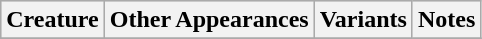<table class="wikitable">
<tr bgcolor="#CCCCCC">
<th>Creature</th>
<th>Other Appearances</th>
<th>Variants</th>
<th>Notes</th>
</tr>
<tr>
</tr>
</table>
